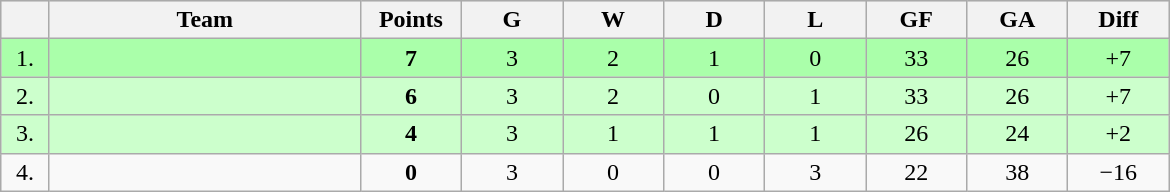<table class=wikitable style="text-align:center">
<tr bgcolor="#DCDCDC">
<th width="25"></th>
<th width="200">Team</th>
<th width="60">Points</th>
<th width="60">G</th>
<th width="60">W</th>
<th width="60">D</th>
<th width="60">L</th>
<th width="60">GF</th>
<th width="60">GA</th>
<th width="60">Diff</th>
</tr>
<tr bgcolor=#AAFFAA>
<td>1.</td>
<td align=left></td>
<td><strong>7</strong></td>
<td>3</td>
<td>2</td>
<td>1</td>
<td>0</td>
<td>33</td>
<td>26</td>
<td>+7</td>
</tr>
<tr bgcolor=#CCFFCC>
<td>2.</td>
<td align=left></td>
<td><strong>6</strong></td>
<td>3</td>
<td>2</td>
<td>0</td>
<td>1</td>
<td>33</td>
<td>26</td>
<td>+7</td>
</tr>
<tr bgcolor=#CCFFCC>
<td>3.</td>
<td align=left></td>
<td><strong>4</strong></td>
<td>3</td>
<td>1</td>
<td>1</td>
<td>1</td>
<td>26</td>
<td>24</td>
<td>+2</td>
</tr>
<tr>
<td>4.</td>
<td align=left></td>
<td><strong>0</strong></td>
<td>3</td>
<td>0</td>
<td>0</td>
<td>3</td>
<td>22</td>
<td>38</td>
<td>−16</td>
</tr>
</table>
